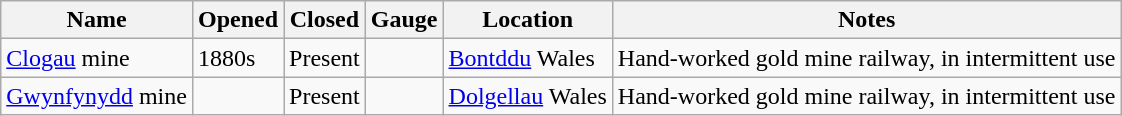<table class="wikitable">
<tr>
<th>Name</th>
<th>Opened</th>
<th>Closed</th>
<th>Gauge</th>
<th>Location</th>
<th>Notes</th>
</tr>
<tr>
<td><a href='#'>Clogau</a> mine</td>
<td>1880s</td>
<td>Present</td>
<td></td>
<td><a href='#'>Bontddu</a> Wales</td>
<td>Hand-worked gold mine railway, in intermittent use</td>
</tr>
<tr>
<td><a href='#'>Gwynfynydd</a> mine</td>
<td></td>
<td>Present</td>
<td></td>
<td><a href='#'>Dolgellau</a> Wales</td>
<td>Hand-worked gold mine railway, in intermittent use</td>
</tr>
</table>
